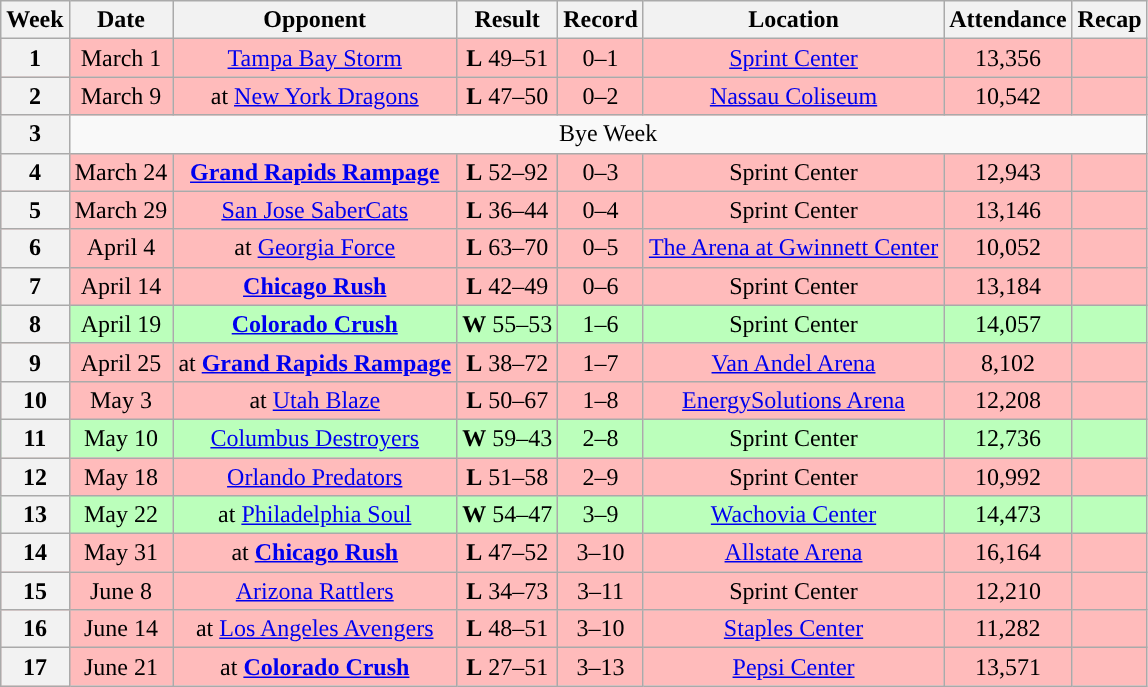<table class="wikitable" style="text-align:center">
<tr>
<th>Week</th>
<th>Date</th>
<th>Opponent</th>
<th>Result</th>
<th>Record</th>
<th>Location</th>
<th>Attendance</th>
<th>Recap</th>
</tr>
<tr bgcolor="#ffbbbb">
<th>1</th>
<td>March 1</td>
<td><a href='#'>Tampa Bay Storm</a></td>
<td><strong>L</strong> 49–51</td>
<td>0–1</td>
<td><a href='#'>Sprint Center</a></td>
<td>13,356</td>
<td></td>
</tr>
<tr bgcolor="#ffbbbb">
<th>2</th>
<td>March 9</td>
<td>at <a href='#'>New York Dragons</a></td>
<td><strong>L</strong> 47–50</td>
<td>0–2</td>
<td><a href='#'>Nassau Coliseum</a></td>
<td>10,542</td>
<td></td>
</tr>
<tr>
<th>3</th>
<td colspan=7>Bye Week</td>
</tr>
<tr bgcolor="#ffbbbb">
<th>4</th>
<td>March 24</td>
<td><strong><a href='#'>Grand Rapids Rampage</a></strong></td>
<td><strong>L</strong> 52–92</td>
<td>0–3</td>
<td>Sprint Center</td>
<td>12,943</td>
<td></td>
</tr>
<tr bgcolor="#ffbbbb">
<th>5</th>
<td>March 29</td>
<td><a href='#'>San Jose SaberCats</a></td>
<td><strong>L</strong> 36–44</td>
<td>0–4</td>
<td>Sprint Center</td>
<td>13,146</td>
<td></td>
</tr>
<tr bgcolor="#ffbbbb">
<th>6</th>
<td>April 4</td>
<td>at <a href='#'>Georgia Force</a></td>
<td><strong>L</strong> 63–70</td>
<td>0–5</td>
<td><a href='#'>The Arena at Gwinnett Center</a></td>
<td>10,052</td>
<td></td>
</tr>
<tr bgcolor="#ffbbbb">
<th>7</th>
<td>April 14</td>
<td><strong><a href='#'>Chicago Rush</a></strong></td>
<td><strong>L</strong> 42–49</td>
<td>0–6</td>
<td>Sprint Center</td>
<td>13,184</td>
<td></td>
</tr>
<tr bgcolor="#bbffbb">
<th>8</th>
<td>April 19</td>
<td><strong><a href='#'>Colorado Crush</a></strong></td>
<td><strong>W</strong> 55–53</td>
<td>1–6</td>
<td>Sprint Center</td>
<td>14,057</td>
<td></td>
</tr>
<tr bgcolor="#ffbbbb">
<th>9</th>
<td>April 25</td>
<td>at <strong><a href='#'>Grand Rapids Rampage</a></strong></td>
<td><strong>L</strong> 38–72</td>
<td>1–7</td>
<td><a href='#'>Van Andel Arena</a></td>
<td>8,102</td>
<td></td>
</tr>
<tr bgcolor="#ffbbbb">
<th>10</th>
<td>May 3</td>
<td>at <a href='#'>Utah Blaze</a></td>
<td><strong>L</strong> 50–67</td>
<td>1–8</td>
<td><a href='#'>EnergySolutions Arena</a></td>
<td>12,208</td>
<td></td>
</tr>
<tr bgcolor="#bbffbb">
<th>11</th>
<td>May 10</td>
<td><a href='#'>Columbus Destroyers</a></td>
<td><strong>W</strong> 59–43</td>
<td>2–8</td>
<td>Sprint Center</td>
<td>12,736</td>
<td></td>
</tr>
<tr bgcolor="#ffbbbb">
<th>12</th>
<td>May 18</td>
<td><a href='#'>Orlando Predators</a></td>
<td><strong>L</strong> 51–58</td>
<td>2–9</td>
<td>Sprint Center</td>
<td>10,992</td>
<td></td>
</tr>
<tr bgcolor="#bbffbb">
<th>13</th>
<td>May 22</td>
<td>at <a href='#'>Philadelphia Soul</a></td>
<td><strong>W</strong> 54–47</td>
<td>3–9</td>
<td><a href='#'>Wachovia Center</a></td>
<td>14,473</td>
<td></td>
</tr>
<tr bgcolor="#ffbbbb">
<th>14</th>
<td>May 31</td>
<td>at <strong><a href='#'>Chicago Rush</a></strong></td>
<td><strong>L</strong> 47–52</td>
<td>3–10</td>
<td><a href='#'>Allstate Arena</a></td>
<td>16,164</td>
<td></td>
</tr>
<tr bgcolor="#ffbbbb">
<th>15</th>
<td>June 8</td>
<td><a href='#'>Arizona Rattlers</a></td>
<td><strong>L</strong> 34–73</td>
<td>3–11</td>
<td>Sprint Center</td>
<td>12,210</td>
<td></td>
</tr>
<tr bgcolor="#ffbbbb">
<th>16</th>
<td>June 14</td>
<td>at <a href='#'>Los Angeles Avengers</a></td>
<td><strong>L</strong> 48–51</td>
<td>3–10</td>
<td><a href='#'>Staples Center</a></td>
<td>11,282</td>
<td></td>
</tr>
<tr bgcolor="#ffbbbb">
<th>17</th>
<td>June 21</td>
<td>at <strong><a href='#'>Colorado Crush</a></strong></td>
<td><strong>L</strong> 27–51</td>
<td>3–13</td>
<td><a href='#'>Pepsi Center</a></td>
<td>13,571</td>
<td></td>
</tr>
</table>
